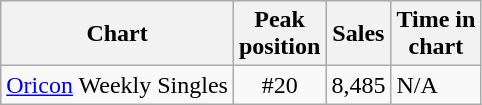<table class="wikitable">
<tr>
<th align="left">Chart</th>
<th align="center">Peak<br>position</th>
<th align="center">Sales</th>
<th align="center">Time in<br>chart</th>
</tr>
<tr>
<td align="left"><a href='#'>Oricon</a> Weekly Singles</td>
<td align="center">#20</td>
<td align="">8,485</td>
<td align="">N/A</td>
</tr>
</table>
